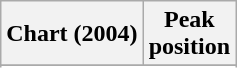<table class="wikitable sortable plainrowheaders">
<tr>
<th scope="col">Chart (2004)</th>
<th scope="col">Peak<br>position</th>
</tr>
<tr>
</tr>
<tr>
</tr>
<tr>
</tr>
</table>
